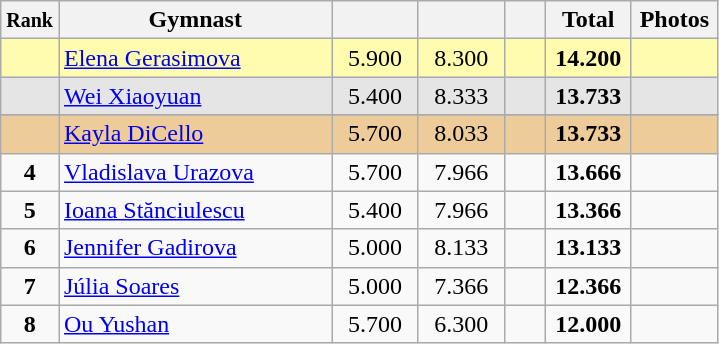<table style="text-align:center;" class="wikitable sortable">
<tr>
<th scope="col" style="width:15px;"><small>Rank</small></th>
<th scope="col" style="width:175px;">Gymnast</th>
<th scope="col" style="width:50px;"><small></small></th>
<th scope="col" style="width:50px;"><small></small></th>
<th scope="col" style="width:20px;"><small></small></th>
<th scope="col" style="width:50px;">Total</th>
<th scope="col" style="width:50px;">Photos</th>
</tr>
<tr style="background:#fffcaf;">
<td scope="row" style="text-align:center"><strong></strong></td>
<td style="text-align:left;"> <a href='#'>Elena Gerasimova</a></td>
<td>5.900</td>
<td>8.300</td>
<td></td>
<td><strong>14.200</strong></td>
<td></td>
</tr>
<tr style="background:#e5e5e5;">
<td scope="row" style="text-align:center"><strong></strong></td>
<td style="text-align:left;"> <a href='#'>Wei Xiaoyuan</a></td>
<td>5.400</td>
<td>8.333</td>
<td></td>
<td><strong>13.733</strong></td>
<td></td>
</tr>
<tr>
</tr>
<tr style="background:#ec9;">
<td scope="row" style="text-align:center"><strong></strong></td>
<td style="text-align:left;"> <a href='#'>Kayla DiCello</a></td>
<td>5.700</td>
<td>8.033</td>
<td></td>
<td><strong>13.733</strong></td>
<td></td>
</tr>
<tr>
<td scope="row" style="text-align:center"><strong>4</strong></td>
<td style="text-align:left;"> <a href='#'>Vladislava Urazova</a></td>
<td>5.700</td>
<td>7.966</td>
<td></td>
<td><strong>13.666</strong></td>
<td></td>
</tr>
<tr>
<td scope="row" style="text-align:center"><strong>5</strong></td>
<td style="text-align:left;"> <a href='#'>Ioana Stănciulescu</a></td>
<td>5.400</td>
<td>7.966</td>
<td></td>
<td><strong>13.366</strong></td>
<td></td>
</tr>
<tr>
<td scope="row" style="text-align:center"><strong>6</strong></td>
<td style="text-align:left;"> <a href='#'>Jennifer Gadirova</a></td>
<td>5.000</td>
<td>8.133</td>
<td></td>
<td><strong>13.133</strong></td>
<td></td>
</tr>
<tr>
<td scope="row" style="text-align:center"><strong>7</strong></td>
<td style="text-align:left;"> <a href='#'>Júlia Soares</a></td>
<td>5.000</td>
<td>7.366</td>
<td></td>
<td><strong>12.366</strong></td>
<td></td>
</tr>
<tr>
<td scope="row" style="text-align:center"><strong>8</strong></td>
<td style="text-align:left;"> <a href='#'>Ou Yushan</a></td>
<td>5.700</td>
<td>6.300</td>
<td></td>
<td><strong>12.000</strong></td>
<td></td>
</tr>
</table>
